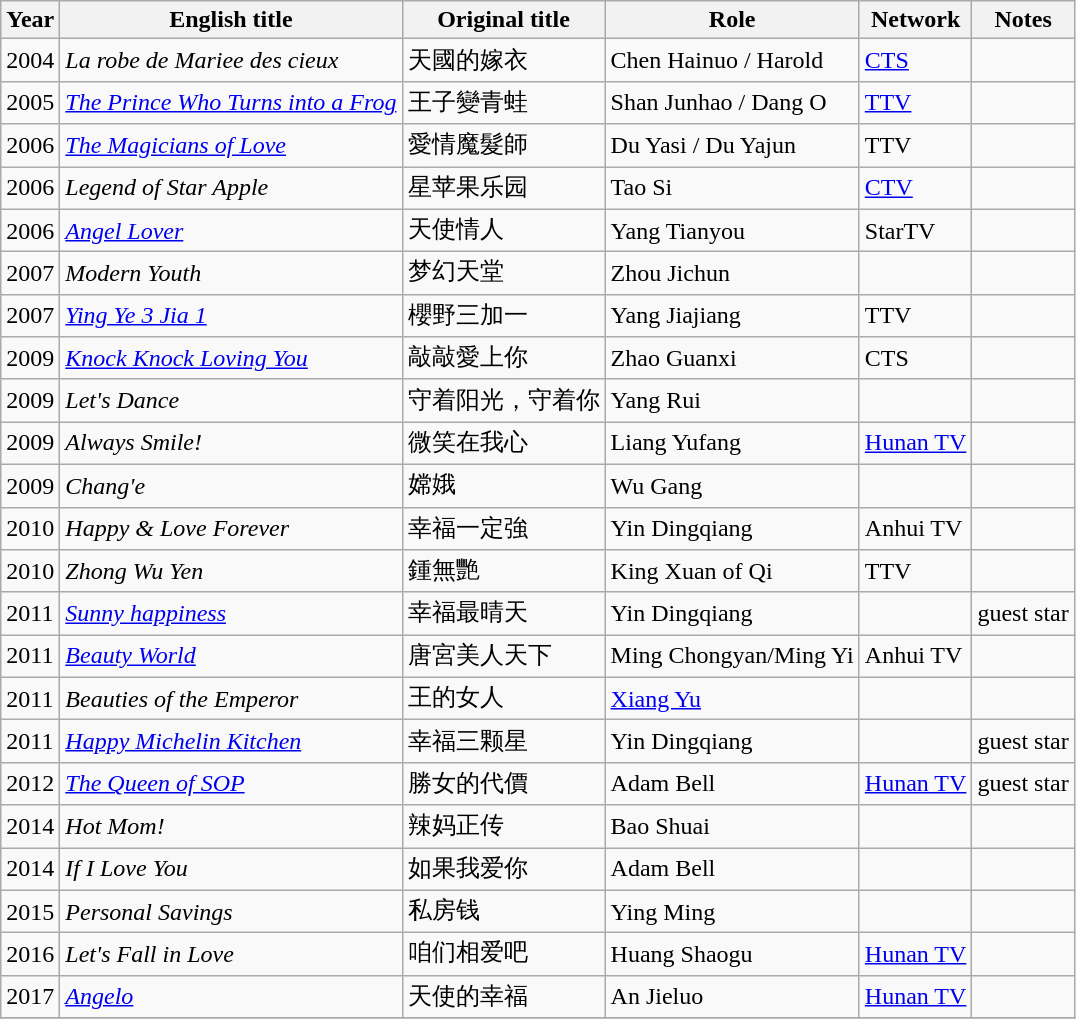<table class="wikitable sortable">
<tr>
<th>Year</th>
<th>English title</th>
<th>Original title</th>
<th>Role</th>
<th>Network</th>
<th class="unsortable">Notes</th>
</tr>
<tr>
<td>2004</td>
<td><em>La robe de Mariee des cieux</em></td>
<td>天國的嫁衣</td>
<td>Chen Hainuo / Harold</td>
<td><a href='#'>CTS</a></td>
<td></td>
</tr>
<tr>
<td>2005</td>
<td><em><a href='#'>The Prince Who Turns into a Frog</a></em></td>
<td>王子變青蛙</td>
<td>Shan Junhao / Dang O</td>
<td><a href='#'>TTV</a></td>
<td></td>
</tr>
<tr>
<td>2006</td>
<td><em><a href='#'>The Magicians of Love</a></em></td>
<td>愛情魔髮師</td>
<td>Du Yasi / Du Yajun</td>
<td>TTV</td>
<td></td>
</tr>
<tr>
<td>2006</td>
<td><em>Legend of Star Apple</em></td>
<td>星苹果乐园</td>
<td>Tao Si</td>
<td><a href='#'>CTV</a></td>
<td></td>
</tr>
<tr>
<td>2006</td>
<td><em><a href='#'>Angel Lover</a></em></td>
<td>天使情人</td>
<td>Yang Tianyou</td>
<td>StarTV</td>
<td></td>
</tr>
<tr>
<td>2007</td>
<td><em>Modern Youth</em></td>
<td>梦幻天堂</td>
<td>Zhou Jichun</td>
<td></td>
<td></td>
</tr>
<tr>
<td>2007</td>
<td><em><a href='#'>Ying Ye 3 Jia 1</a></em></td>
<td>櫻野三加一</td>
<td>Yang Jiajiang</td>
<td>TTV</td>
<td></td>
</tr>
<tr>
<td>2009</td>
<td><em><a href='#'>Knock Knock Loving You</a></em></td>
<td>敲敲愛上你</td>
<td>Zhao Guanxi</td>
<td>CTS</td>
<td></td>
</tr>
<tr>
<td>2009</td>
<td><em>Let's Dance</em></td>
<td>守着阳光，守着你</td>
<td>Yang Rui</td>
<td></td>
<td></td>
</tr>
<tr>
<td>2009</td>
<td><em>Always Smile!</em></td>
<td>微笑在我心</td>
<td>Liang Yufang</td>
<td><a href='#'>Hunan TV</a></td>
<td></td>
</tr>
<tr>
<td>2009</td>
<td><em>Chang'e</em></td>
<td>嫦娥</td>
<td>Wu Gang</td>
<td></td>
<td></td>
</tr>
<tr>
<td>2010</td>
<td><em>Happy & Love Forever</em></td>
<td>幸福一定強</td>
<td>Yin Dingqiang</td>
<td>Anhui TV</td>
<td></td>
</tr>
<tr>
<td>2010</td>
<td><em>Zhong Wu Yen</em></td>
<td>鍾無艷</td>
<td>King Xuan of Qi</td>
<td>TTV</td>
<td></td>
</tr>
<tr>
<td>2011</td>
<td><em><a href='#'>Sunny happiness</a></em></td>
<td>幸福最晴天</td>
<td>Yin Dingqiang</td>
<td></td>
<td>guest star</td>
</tr>
<tr>
<td>2011</td>
<td><em><a href='#'>Beauty World</a></em></td>
<td>唐宮美人天下</td>
<td>Ming Chongyan/Ming Yi</td>
<td>Anhui TV</td>
<td></td>
</tr>
<tr>
<td>2011</td>
<td><em>Beauties of the Emperor</em></td>
<td>王的女人</td>
<td><a href='#'>Xiang Yu</a></td>
<td></td>
<td></td>
</tr>
<tr>
<td>2011</td>
<td><em><a href='#'>Happy Michelin Kitchen</a></em></td>
<td>幸福三颗星</td>
<td>Yin Dingqiang</td>
<td></td>
<td>guest star</td>
</tr>
<tr>
<td>2012</td>
<td><em><a href='#'>The Queen of SOP</a></em></td>
<td>勝女的代價</td>
<td>Adam Bell</td>
<td><a href='#'>Hunan TV</a></td>
<td>guest star</td>
</tr>
<tr>
<td>2014</td>
<td><em>Hot Mom!</em></td>
<td>辣妈正传</td>
<td>Bao Shuai</td>
<td></td>
<td></td>
</tr>
<tr>
<td>2014</td>
<td><em>If I Love You</em></td>
<td>如果我爱你</td>
<td>Adam Bell</td>
<td></td>
<td></td>
</tr>
<tr>
<td>2015</td>
<td><em>Personal Savings</em></td>
<td>私房钱</td>
<td>Ying Ming</td>
<td></td>
<td></td>
</tr>
<tr>
<td>2016</td>
<td><em>Let's Fall in Love</em></td>
<td>咱们相爱吧</td>
<td>Huang Shaogu</td>
<td><a href='#'>Hunan TV</a></td>
<td></td>
</tr>
<tr>
<td>2017</td>
<td><em><a href='#'>Angelo</a></em></td>
<td>天使的幸福</td>
<td>An Jieluo</td>
<td><a href='#'>Hunan TV</a></td>
<td></td>
</tr>
<tr>
</tr>
</table>
